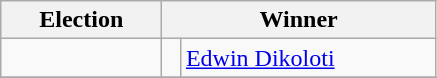<table class=wikitable>
<tr>
<th width=100>Election</th>
<th width=175 colspan=2>Winner</th>
</tr>
<tr>
<td></td>
<td width=5 bgcolor=></td>
<td><a href='#'>Edwin Dikoloti</a></td>
</tr>
<tr>
</tr>
</table>
